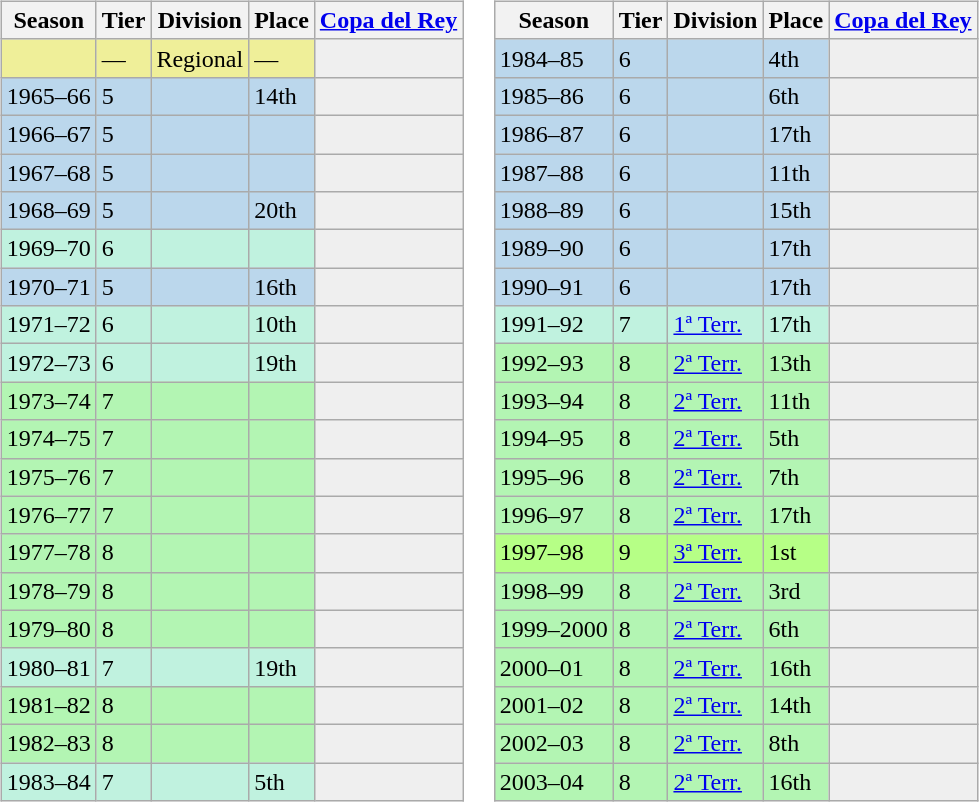<table>
<tr>
<td valign="top" width=0%><br><table class="wikitable">
<tr style="background:#f0f6fa;">
<th>Season</th>
<th>Tier</th>
<th>Division</th>
<th>Place</th>
<th><a href='#'>Copa del Rey</a></th>
</tr>
<tr>
<td style="background:#EFEF99;"></td>
<td style="background:#EFEF99;">—</td>
<td style="background:#EFEF99;">Regional</td>
<td style="background:#EFEF99;">—</td>
<th style="background:#efefef;"></th>
</tr>
<tr>
<td style="background:#BBD7EC;">1965–66</td>
<td style="background:#BBD7EC;">5</td>
<td style="background:#BBD7EC;"></td>
<td style="background:#BBD7EC;">14th</td>
<th style="background:#efefef;"></th>
</tr>
<tr>
<td style="background:#BBD7EC;">1966–67</td>
<td style="background:#BBD7EC;">5</td>
<td style="background:#BBD7EC;"></td>
<td style="background:#BBD7EC;"></td>
<th style="background:#efefef;"></th>
</tr>
<tr>
<td style="background:#BBD7EC;">1967–68</td>
<td style="background:#BBD7EC;">5</td>
<td style="background:#BBD7EC;"></td>
<td style="background:#BBD7EC;"></td>
<th style="background:#efefef;"></th>
</tr>
<tr>
<td style="background:#BBD7EC;">1968–69</td>
<td style="background:#BBD7EC;">5</td>
<td style="background:#BBD7EC;"></td>
<td style="background:#BBD7EC;">20th</td>
<th style="background:#efefef;"></th>
</tr>
<tr>
<td style="background:#C0F2DF;">1969–70</td>
<td style="background:#C0F2DF;">6</td>
<td style="background:#C0F2DF;"></td>
<td style="background:#C0F2DF;"></td>
<th style="background:#efefef;"></th>
</tr>
<tr>
<td style="background:#BBD7EC;">1970–71</td>
<td style="background:#BBD7EC;">5</td>
<td style="background:#BBD7EC;"></td>
<td style="background:#BBD7EC;">16th</td>
<th style="background:#efefef;"></th>
</tr>
<tr>
<td style="background:#C0F2DF;">1971–72</td>
<td style="background:#C0F2DF;">6</td>
<td style="background:#C0F2DF;"></td>
<td style="background:#C0F2DF;">10th</td>
<th style="background:#efefef;"></th>
</tr>
<tr>
<td style="background:#C0F2DF;">1972–73</td>
<td style="background:#C0F2DF;">6</td>
<td style="background:#C0F2DF;"></td>
<td style="background:#C0F2DF;">19th</td>
<th style="background:#efefef;"></th>
</tr>
<tr>
<td style="background:#B3F5B3;">1973–74</td>
<td style="background:#B3F5B3;">7</td>
<td style="background:#B3F5B3;"></td>
<td style="background:#B3F5B3;"></td>
<th style="background:#efefef;"></th>
</tr>
<tr>
<td style="background:#B3F5B3;">1974–75</td>
<td style="background:#B3F5B3;">7</td>
<td style="background:#B3F5B3;"></td>
<td style="background:#B3F5B3;"></td>
<th style="background:#efefef;"></th>
</tr>
<tr>
<td style="background:#B3F5B3;">1975–76</td>
<td style="background:#B3F5B3;">7</td>
<td style="background:#B3F5B3;"></td>
<td style="background:#B3F5B3;"></td>
<th style="background:#efefef;"></th>
</tr>
<tr>
<td style="background:#B3F5B3;">1976–77</td>
<td style="background:#B3F5B3;">7</td>
<td style="background:#B3F5B3;"></td>
<td style="background:#B3F5B3;"></td>
<th style="background:#efefef;"></th>
</tr>
<tr>
<td style="background:#B3F5B3;">1977–78</td>
<td style="background:#B3F5B3;">8</td>
<td style="background:#B3F5B3;"></td>
<td style="background:#B3F5B3;"></td>
<th style="background:#efefef;"></th>
</tr>
<tr>
<td style="background:#B3F5B3;">1978–79</td>
<td style="background:#B3F5B3;">8</td>
<td style="background:#B3F5B3;"></td>
<td style="background:#B3F5B3;"></td>
<th style="background:#efefef;"></th>
</tr>
<tr>
<td style="background:#B3F5B3;">1979–80</td>
<td style="background:#B3F5B3;">8</td>
<td style="background:#B3F5B3;"></td>
<td style="background:#B3F5B3;"></td>
<th style="background:#efefef;"></th>
</tr>
<tr>
<td style="background:#C0F2DF;">1980–81</td>
<td style="background:#C0F2DF;">7</td>
<td style="background:#C0F2DF;"></td>
<td style="background:#C0F2DF;">19th</td>
<th style="background:#efefef;"></th>
</tr>
<tr>
<td style="background:#B3F5B3;">1981–82</td>
<td style="background:#B3F5B3;">8</td>
<td style="background:#B3F5B3;"></td>
<td style="background:#B3F5B3;"></td>
<th style="background:#efefef;"></th>
</tr>
<tr>
<td style="background:#B3F5B3;">1982–83</td>
<td style="background:#B3F5B3;">8</td>
<td style="background:#B3F5B3;"></td>
<td style="background:#B3F5B3;"></td>
<th style="background:#efefef;"></th>
</tr>
<tr>
<td style="background:#C0F2DF;">1983–84</td>
<td style="background:#C0F2DF;">7</td>
<td style="background:#C0F2DF;"></td>
<td style="background:#C0F2DF;">5th</td>
<th style="background:#efefef;"></th>
</tr>
</table>
</td>
<td valign="top" width=0%><br><table class="wikitable">
<tr style="background:#f0f6fa;">
<th>Season</th>
<th>Tier</th>
<th>Division</th>
<th>Place</th>
<th><a href='#'>Copa del Rey</a></th>
</tr>
<tr>
<td style="background:#BBD7EC;">1984–85</td>
<td style="background:#BBD7EC;">6</td>
<td style="background:#BBD7EC;"></td>
<td style="background:#BBD7EC;">4th</td>
<th style="background:#efefef;"></th>
</tr>
<tr>
<td style="background:#BBD7EC;">1985–86</td>
<td style="background:#BBD7EC;">6</td>
<td style="background:#BBD7EC;"></td>
<td style="background:#BBD7EC;">6th</td>
<th style="background:#efefef;"></th>
</tr>
<tr>
<td style="background:#BBD7EC;">1986–87</td>
<td style="background:#BBD7EC;">6</td>
<td style="background:#BBD7EC;"></td>
<td style="background:#BBD7EC;">17th</td>
<th style="background:#efefef;"></th>
</tr>
<tr>
<td style="background:#BBD7EC;">1987–88</td>
<td style="background:#BBD7EC;">6</td>
<td style="background:#BBD7EC;"></td>
<td style="background:#BBD7EC;">11th</td>
<th style="background:#efefef;"></th>
</tr>
<tr>
<td style="background:#BBD7EC;">1988–89</td>
<td style="background:#BBD7EC;">6</td>
<td style="background:#BBD7EC;"></td>
<td style="background:#BBD7EC;">15th</td>
<th style="background:#efefef;"></th>
</tr>
<tr>
<td style="background:#BBD7EC;">1989–90</td>
<td style="background:#BBD7EC;">6</td>
<td style="background:#BBD7EC;"></td>
<td style="background:#BBD7EC;">17th</td>
<th style="background:#efefef;"></th>
</tr>
<tr>
<td style="background:#BBD7EC;">1990–91</td>
<td style="background:#BBD7EC;">6</td>
<td style="background:#BBD7EC;"></td>
<td style="background:#BBD7EC;">17th</td>
<th style="background:#efefef;"></th>
</tr>
<tr>
<td style="background:#C0F2DF;">1991–92</td>
<td style="background:#C0F2DF;">7</td>
<td style="background:#C0F2DF;"><a href='#'>1ª Terr.</a></td>
<td style="background:#C0F2DF;">17th</td>
<th style="background:#efefef;"></th>
</tr>
<tr>
<td style="background:#B3F5B3;">1992–93</td>
<td style="background:#B3F5B3;">8</td>
<td style="background:#B3F5B3;"><a href='#'>2ª Terr.</a></td>
<td style="background:#B3F5B3;">13th</td>
<th style="background:#efefef;"></th>
</tr>
<tr>
<td style="background:#B3F5B3;">1993–94</td>
<td style="background:#B3F5B3;">8</td>
<td style="background:#B3F5B3;"><a href='#'>2ª Terr.</a></td>
<td style="background:#B3F5B3;">11th</td>
<th style="background:#efefef;"></th>
</tr>
<tr>
<td style="background:#B3F5B3;">1994–95</td>
<td style="background:#B3F5B3;">8</td>
<td style="background:#B3F5B3;"><a href='#'>2ª Terr.</a></td>
<td style="background:#B3F5B3;">5th</td>
<th style="background:#efefef;"></th>
</tr>
<tr>
<td style="background:#B3F5B3;">1995–96</td>
<td style="background:#B3F5B3;">8</td>
<td style="background:#B3F5B3;"><a href='#'>2ª Terr.</a></td>
<td style="background:#B3F5B3;">7th</td>
<th style="background:#efefef;"></th>
</tr>
<tr>
<td style="background:#B3F5B3;">1996–97</td>
<td style="background:#B3F5B3;">8</td>
<td style="background:#B3F5B3;"><a href='#'>2ª Terr.</a></td>
<td style="background:#B3F5B3;">17th</td>
<th style="background:#efefef;"></th>
</tr>
<tr>
<td style="background:#B6FF86;">1997–98</td>
<td style="background:#B6FF86;">9</td>
<td style="background:#B6FF86;"><a href='#'>3ª Terr.</a></td>
<td style="background:#B6FF86;">1st</td>
<th style="background:#efefef;"></th>
</tr>
<tr>
<td style="background:#B3F5B3;">1998–99</td>
<td style="background:#B3F5B3;">8</td>
<td style="background:#B3F5B3;"><a href='#'>2ª Terr.</a></td>
<td style="background:#B3F5B3;">3rd</td>
<th style="background:#efefef;"></th>
</tr>
<tr>
<td style="background:#B3F5B3;">1999–2000</td>
<td style="background:#B3F5B3;">8</td>
<td style="background:#B3F5B3;"><a href='#'>2ª Terr.</a></td>
<td style="background:#B3F5B3;">6th</td>
<th style="background:#efefef;"></th>
</tr>
<tr>
<td style="background:#B3F5B3;">2000–01</td>
<td style="background:#B3F5B3;">8</td>
<td style="background:#B3F5B3;"><a href='#'>2ª Terr.</a></td>
<td style="background:#B3F5B3;">16th</td>
<th style="background:#efefef;"></th>
</tr>
<tr>
<td style="background:#B3F5B3;">2001–02</td>
<td style="background:#B3F5B3;">8</td>
<td style="background:#B3F5B3;"><a href='#'>2ª Terr.</a></td>
<td style="background:#B3F5B3;">14th</td>
<th style="background:#efefef;"></th>
</tr>
<tr>
<td style="background:#B3F5B3;">2002–03</td>
<td style="background:#B3F5B3;">8</td>
<td style="background:#B3F5B3;"><a href='#'>2ª Terr.</a></td>
<td style="background:#B3F5B3;">8th</td>
<th style="background:#efefef;"></th>
</tr>
<tr>
<td style="background:#B3F5B3;">2003–04</td>
<td style="background:#B3F5B3;">8</td>
<td style="background:#B3F5B3;"><a href='#'>2ª Terr.</a></td>
<td style="background:#B3F5B3;">16th</td>
<th style="background:#efefef;"></th>
</tr>
</table>
</td>
</tr>
</table>
